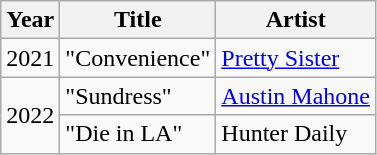<table class="wikitable sortable">
<tr>
<th>Year</th>
<th>Title</th>
<th>Artist</th>
</tr>
<tr>
<td>2021</td>
<td>"Convenience"</td>
<td><a href='#'>Pretty Sister</a></td>
</tr>
<tr>
<td rowspan="2">2022</td>
<td>"Sundress"</td>
<td><a href='#'>Austin Mahone</a></td>
</tr>
<tr>
<td>"Die in LA"</td>
<td>Hunter Daily</td>
</tr>
</table>
